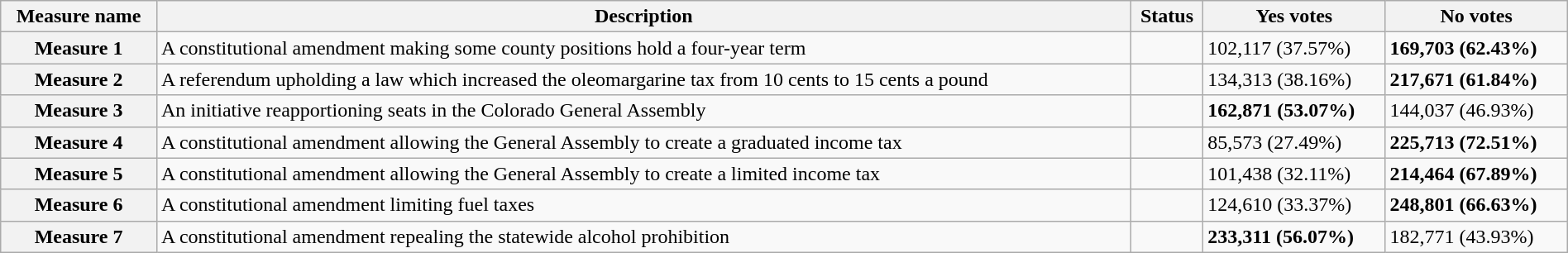<table class="wikitable sortable plainrowheaders" style="width:100%">
<tr>
<th scope="col">Measure name</th>
<th class="unsortable" scope="col">Description</th>
<th scope="col">Status</th>
<th scope="col">Yes votes</th>
<th scope="col">No votes</th>
</tr>
<tr>
<th scope="row">Measure 1</th>
<td>A constitutional amendment making some county positions hold a four-year term</td>
<td></td>
<td>102,117 (37.57%)</td>
<td><strong>169,703 (62.43%)</strong></td>
</tr>
<tr>
<th scope="row">Measure 2</th>
<td>A referendum upholding a law which increased the oleomargarine tax from 10 cents to 15 cents a pound</td>
<td></td>
<td>134,313 (38.16%)</td>
<td><strong>217,671 (61.84%)</strong></td>
</tr>
<tr>
<th scope="row">Measure 3</th>
<td>An initiative reapportioning seats in the Colorado General Assembly</td>
<td></td>
<td><strong>162,871 (53.07%)</strong></td>
<td>144,037 (46.93%)</td>
</tr>
<tr>
<th scope="row">Measure 4</th>
<td>A constitutional amendment allowing the General Assembly to create a graduated income tax</td>
<td></td>
<td>85,573 (27.49%)</td>
<td><strong>225,713 (72.51%)</strong></td>
</tr>
<tr>
<th scope="row">Measure 5</th>
<td>A constitutional amendment allowing the General Assembly to create a limited income tax</td>
<td></td>
<td>101,438 (32.11%)</td>
<td><strong>214,464 (67.89%)</strong></td>
</tr>
<tr>
<th scope="row">Measure 6</th>
<td>A constitutional amendment limiting fuel taxes</td>
<td></td>
<td>124,610 (33.37%)</td>
<td><strong>248,801 (66.63%)</strong></td>
</tr>
<tr>
<th scope="row">Measure 7</th>
<td>A constitutional amendment repealing the statewide alcohol prohibition</td>
<td></td>
<td><strong>233,311 (56.07%)</strong></td>
<td>182,771 (43.93%)</td>
</tr>
</table>
